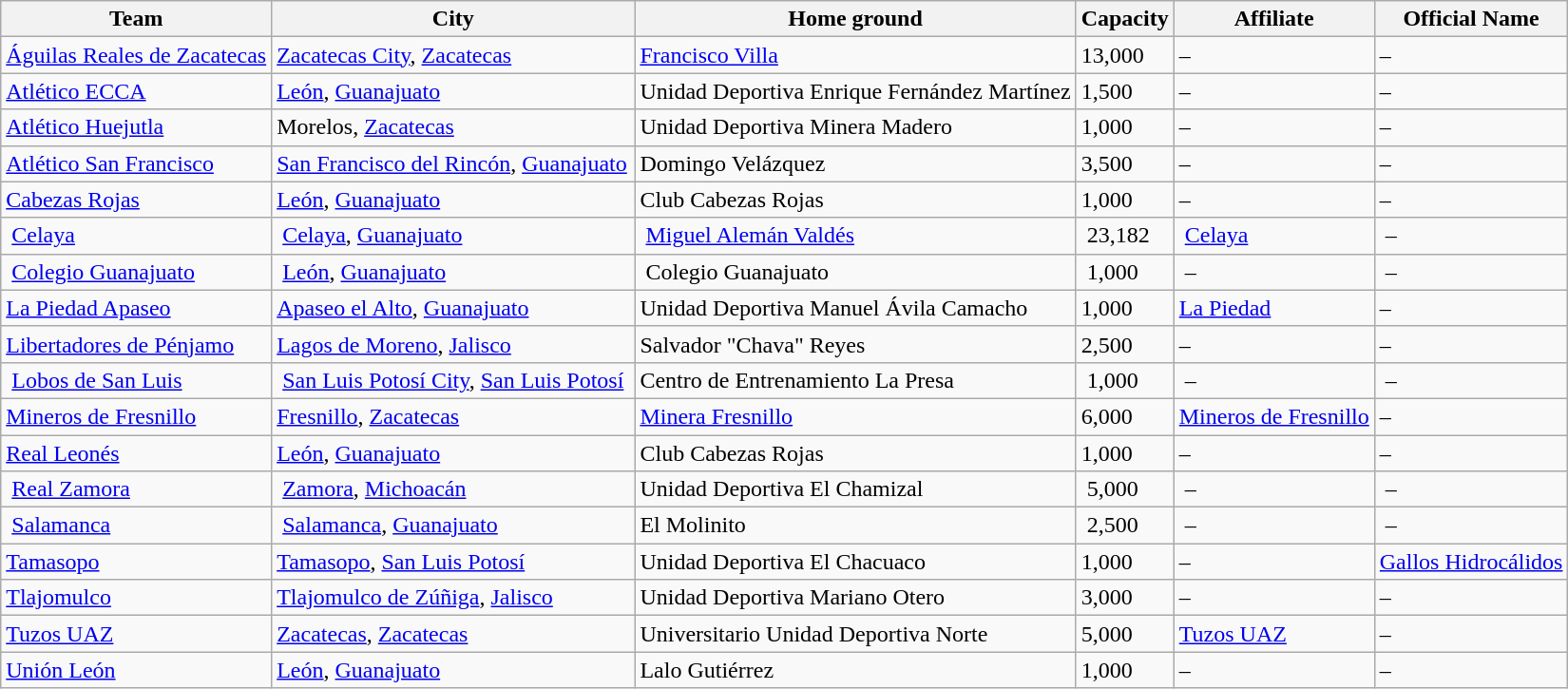<table class="wikitable sortable">
<tr>
<th>Team</th>
<th>City</th>
<th>Home ground</th>
<th>Capacity</th>
<th>Affiliate</th>
<th>Official Name</th>
</tr>
<tr>
<td><a href='#'>Águilas Reales de Zacatecas</a></td>
<td><a href='#'>Zacatecas City</a>, <a href='#'>Zacatecas</a></td>
<td><a href='#'>Francisco Villa</a></td>
<td>13,000</td>
<td>–</td>
<td>–</td>
</tr>
<tr>
<td><a href='#'>Atlético ECCA</a></td>
<td><a href='#'>León</a>, <a href='#'>Guanajuato</a></td>
<td>Unidad Deportiva Enrique Fernández Martínez</td>
<td>1,500</td>
<td>–</td>
<td>–</td>
</tr>
<tr>
<td><a href='#'>Atlético Huejutla</a></td>
<td>Morelos, <a href='#'>Zacatecas</a></td>
<td>Unidad Deportiva Minera Madero</td>
<td>1,000</td>
<td>–</td>
<td>–</td>
</tr>
<tr>
<td><a href='#'>Atlético San Francisco</a></td>
<td><a href='#'>San Francisco del Rincón</a>, <a href='#'>Guanajuato</a></td>
<td>Domingo Velázquez</td>
<td>3,500</td>
<td>–</td>
<td>–</td>
</tr>
<tr>
<td><a href='#'>Cabezas Rojas</a></td>
<td><a href='#'>León</a>, <a href='#'>Guanajuato</a></td>
<td>Club Cabezas Rojas</td>
<td>1,000</td>
<td>–</td>
<td>–</td>
</tr>
<tr>
<td> <a href='#'>Celaya</a> </td>
<td> <a href='#'>Celaya</a>, <a href='#'>Guanajuato</a> </td>
<td> <a href='#'>Miguel Alemán Valdés</a> </td>
<td> 23,182 </td>
<td> <a href='#'>Celaya</a> </td>
<td> –</td>
</tr>
<tr>
<td> <a href='#'>Colegio Guanajuato</a> </td>
<td> <a href='#'>León</a>, <a href='#'>Guanajuato</a> </td>
<td> Colegio Guanajuato </td>
<td> 1,000</td>
<td> – </td>
<td> –</td>
</tr>
<tr>
<td><a href='#'>La Piedad Apaseo</a></td>
<td><a href='#'>Apaseo el Alto</a>, <a href='#'>Guanajuato</a></td>
<td>Unidad Deportiva Manuel Ávila Camacho</td>
<td>1,000</td>
<td><a href='#'>La Piedad</a></td>
<td>–</td>
</tr>
<tr>
<td><a href='#'>Libertadores de Pénjamo</a></td>
<td><a href='#'>Lagos de Moreno</a>, <a href='#'>Jalisco</a></td>
<td>Salvador "Chava" Reyes</td>
<td>2,500</td>
<td>–</td>
<td>–</td>
</tr>
<tr>
<td> <a href='#'>Lobos de San Luis</a> </td>
<td> <a href='#'>San Luis Potosí City</a>, <a href='#'>San Luis Potosí</a> </td>
<td>Centro de Entrenamiento La Presa</td>
<td> 1,000</td>
<td> – </td>
<td> –</td>
</tr>
<tr>
<td><a href='#'>Mineros de Fresnillo</a></td>
<td><a href='#'>Fresnillo</a>, <a href='#'>Zacatecas</a></td>
<td><a href='#'>Minera Fresnillo</a></td>
<td>6,000</td>
<td><a href='#'>Mineros de Fresnillo</a></td>
<td>–</td>
</tr>
<tr>
<td><a href='#'>Real Leonés</a></td>
<td><a href='#'>León</a>, <a href='#'>Guanajuato</a></td>
<td>Club Cabezas Rojas</td>
<td>1,000</td>
<td>–</td>
<td>–</td>
</tr>
<tr>
<td> <a href='#'>Real Zamora</a> </td>
<td> <a href='#'>Zamora</a>, <a href='#'>Michoacán</a> </td>
<td>Unidad Deportiva El Chamizal</td>
<td> 5,000</td>
<td> – </td>
<td> –</td>
</tr>
<tr>
<td> <a href='#'>Salamanca</a> </td>
<td> <a href='#'>Salamanca</a>, <a href='#'>Guanajuato</a> </td>
<td>El Molinito</td>
<td> 2,500</td>
<td> – </td>
<td> –</td>
</tr>
<tr>
<td><a href='#'>Tamasopo</a></td>
<td><a href='#'>Tamasopo</a>, <a href='#'>San Luis Potosí</a></td>
<td>Unidad Deportiva El Chacuaco</td>
<td>1,000</td>
<td>–</td>
<td><a href='#'>Gallos Hidrocálidos</a></td>
</tr>
<tr>
<td><a href='#'>Tlajomulco</a></td>
<td><a href='#'>Tlajomulco de Zúñiga</a>, <a href='#'>Jalisco</a></td>
<td>Unidad Deportiva Mariano Otero</td>
<td>3,000</td>
<td>–</td>
<td>–</td>
</tr>
<tr>
<td><a href='#'>Tuzos UAZ</a></td>
<td><a href='#'>Zacatecas</a>, <a href='#'>Zacatecas</a></td>
<td>Universitario Unidad Deportiva Norte</td>
<td>5,000</td>
<td><a href='#'>Tuzos UAZ</a></td>
<td>–</td>
</tr>
<tr>
<td><a href='#'>Unión León</a></td>
<td><a href='#'>León</a>, <a href='#'>Guanajuato</a></td>
<td>Lalo Gutiérrez</td>
<td>1,000</td>
<td>–</td>
<td>–</td>
</tr>
</table>
